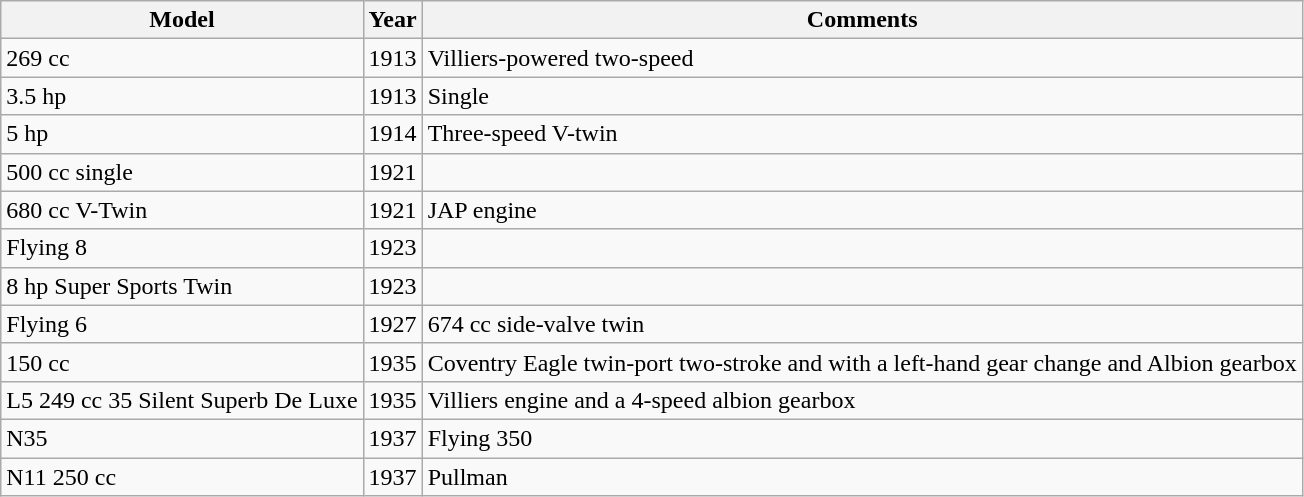<table class="wikitable">
<tr>
<th>Model</th>
<th>Year</th>
<th>Comments</th>
</tr>
<tr>
<td>269 cc</td>
<td>1913</td>
<td>Villiers-powered two-speed</td>
</tr>
<tr>
<td>3.5 hp</td>
<td>1913</td>
<td>Single</td>
</tr>
<tr>
<td>5 hp</td>
<td>1914</td>
<td>Three-speed V-twin</td>
</tr>
<tr>
<td>500 cc single</td>
<td>1921</td>
<td></td>
</tr>
<tr>
<td>680 cc V-Twin</td>
<td>1921</td>
<td>JAP engine</td>
</tr>
<tr>
<td>Flying 8</td>
<td>1923</td>
<td></td>
</tr>
<tr>
<td>8 hp Super Sports Twin</td>
<td>1923</td>
<td></td>
</tr>
<tr>
<td>Flying 6</td>
<td>1927</td>
<td>674 cc side-valve twin</td>
</tr>
<tr>
<td>150 cc</td>
<td>1935</td>
<td>Coventry Eagle twin-port two-stroke and with a left-hand gear change and Albion gearbox</td>
</tr>
<tr>
<td>L5 249 cc 35 Silent Superb De Luxe</td>
<td>1935</td>
<td>Villiers engine and a 4-speed albion gearbox</td>
</tr>
<tr>
<td>N35</td>
<td>1937</td>
<td>Flying 350</td>
</tr>
<tr>
<td>N11 250 cc</td>
<td>1937</td>
<td>Pullman</td>
</tr>
</table>
